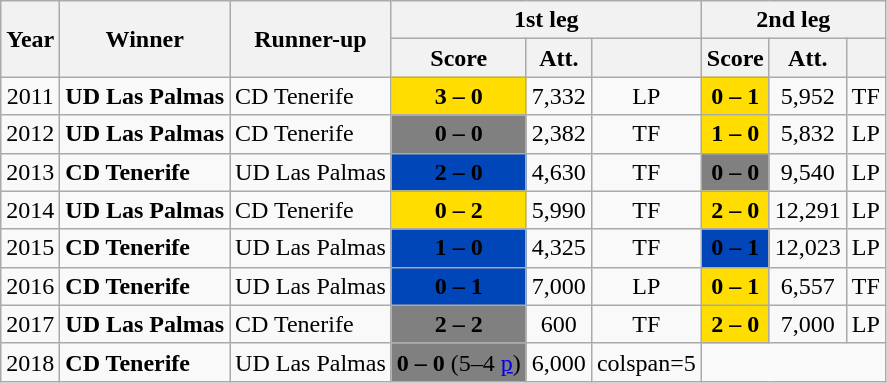<table class="wikitable">
<tr>
<th rowspan=2>Year</th>
<th rowspan=2>Winner</th>
<th rowspan=2>Runner-up</th>
<th colspan=3>1st leg</th>
<th colspan=3>2nd leg</th>
</tr>
<tr>
<th>Score</th>
<th>Att.</th>
<th></th>
<th>Score</th>
<th>Att.</th>
<th></th>
</tr>
<tr>
<td align=center>2011</td>
<td><strong>UD Las Palmas</strong></td>
<td>CD Tenerife</td>
<td bgcolor=ffdd00 align=center><span><strong>3 – 0</strong></span></td>
<td align=center>7,332</td>
<td align=center>LP</td>
<td bgcolor=ffdd00 align=center><span><strong>0 – 1</strong></span></td>
<td align=center>5,952</td>
<td align=center>TF</td>
</tr>
<tr>
<td align=center>2012</td>
<td><strong>UD Las Palmas</strong></td>
<td>CD Tenerife</td>
<td bgcolor=808080 align=center><span><strong>0 – 0</strong> </span></td>
<td align=center>2,382</td>
<td align=center>TF</td>
<td bgcolor=ffdd00 align=center><span><strong>1 – 0</strong></span></td>
<td align=center>5,832</td>
<td align=center>LP</td>
</tr>
<tr>
<td align=center>2013</td>
<td><strong>CD Tenerife</strong></td>
<td>UD Las Palmas</td>
<td bgcolor=0046b8 align=center><span><strong>2 – 0</strong> </span></td>
<td align=center>4,630</td>
<td align=center>TF</td>
<td bgcolor=808080 align=center><span><strong>0 – 0</strong> </span></td>
<td align=center>9,540</td>
<td align=center>LP</td>
</tr>
<tr>
<td align=center>2014</td>
<td><strong>UD Las Palmas</strong></td>
<td>CD Tenerife</td>
<td bgcolor=ffdd00 align=center><span><strong>0 – 2</strong></span></td>
<td align=center>5,990</td>
<td align=center>TF</td>
<td bgcolor=ffdd00 align=center><span><strong>2 – 0</strong></span></td>
<td align=center>12,291</td>
<td align=center>LP</td>
</tr>
<tr>
<td align=center>2015</td>
<td><strong>CD Tenerife</strong></td>
<td>UD Las Palmas</td>
<td bgcolor=0046b8 align=center><span><strong>1 – 0</strong> </span></td>
<td align=center>4,325</td>
<td align=center>TF</td>
<td bgcolor=0046b8 align=center><span><strong>0 – 1</strong> </span></td>
<td align=center>12,023</td>
<td align=center>LP</td>
</tr>
<tr>
<td align=center>2016</td>
<td><strong>CD Tenerife</strong></td>
<td>UD Las Palmas</td>
<td bgcolor=0046b8 align=center><span><strong>0 – 1</strong> </span></td>
<td align=center>7,000</td>
<td align=center>LP</td>
<td bgcolor=ffdd00 align=center><span><strong>0 – 1</strong></span></td>
<td align=center>6,557</td>
<td align=center>TF</td>
</tr>
<tr>
<td align=center>2017</td>
<td><strong>UD Las Palmas</strong></td>
<td>CD Tenerife</td>
<td bgcolor=808080 align=center><span><strong>2 – 2</strong> </span></td>
<td align=center>600</td>
<td align=center>TF</td>
<td bgcolor=ffdd00 align=center><span><strong>2 – 0</strong> </span></td>
<td align=center>7,000</td>
<td>LP</td>
</tr>
<tr>
<td align=center>2018</td>
<td><strong>CD Tenerife</strong></td>
<td>UD Las Palmas</td>
<td bgcolor=808080 align=center><span><strong>0 – 0</strong> (5–4 <a href='#'><span>p</span></a>) </span></td>
<td align=center>6,000</td>
<td>colspan=5 </td>
</tr>
</table>
